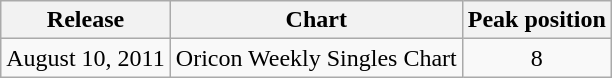<table class="wikitable">
<tr>
<th>Release</th>
<th>Chart</th>
<th>Peak position</th>
</tr>
<tr>
<td>August 10, 2011</td>
<td>Oricon Weekly Singles Chart</td>
<td align="center">8</td>
</tr>
</table>
